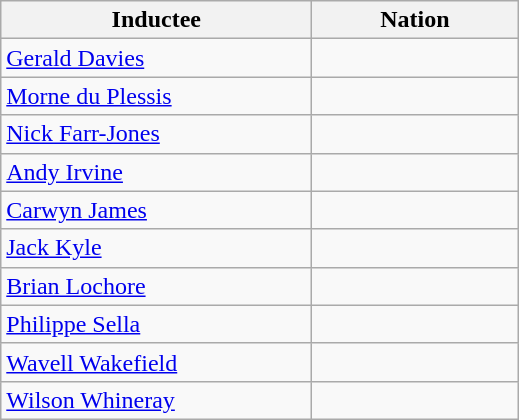<table class="wikitable">
<tr>
<th width="200">Inductee</th>
<th width="130">Nation</th>
</tr>
<tr>
<td><a href='#'>Gerald Davies</a></td>
<td></td>
</tr>
<tr>
<td><a href='#'>Morne du Plessis</a></td>
<td></td>
</tr>
<tr>
<td><a href='#'>Nick Farr-Jones</a></td>
<td></td>
</tr>
<tr>
<td><a href='#'>Andy Irvine</a></td>
<td></td>
</tr>
<tr>
<td><a href='#'>Carwyn James</a></td>
<td></td>
</tr>
<tr>
<td><a href='#'>Jack Kyle</a></td>
<td></td>
</tr>
<tr>
<td><a href='#'>Brian Lochore</a></td>
<td></td>
</tr>
<tr>
<td><a href='#'>Philippe Sella</a></td>
<td></td>
</tr>
<tr>
<td><a href='#'>Wavell Wakefield</a></td>
<td></td>
</tr>
<tr>
<td><a href='#'>Wilson Whineray</a></td>
<td></td>
</tr>
</table>
